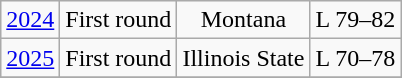<table class="wikitable">
<tr align="center">
<td><a href='#'>2024</a></td>
<td>First round</td>
<td>Montana</td>
<td>L 79–82</td>
</tr>
<tr align="center">
<td><a href='#'>2025</a></td>
<td>First round</td>
<td>Illinois State</td>
<td>L 70–78</td>
</tr>
<tr>
</tr>
</table>
